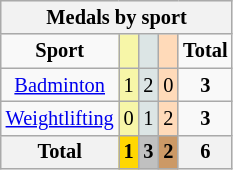<table class="wikitable" style=font-size:85%;float:center;text-align:center>
<tr style="background:#efefef;">
<th colspan=5><strong>Medals by sport</strong></th>
</tr>
<tr align=center>
<td><strong>Sport</strong></td>
<td bgcolor=#f7f6a8></td>
<td bgcolor=#dce5e5></td>
<td bgcolor=#ffdab9></td>
<td><strong>Total</strong></td>
</tr>
<tr align=center>
<td><a href='#'>Badminton</a></td>
<td style="background:#F7F6A8;">1</td>
<td style="background:#DCE5E5;">2</td>
<td style="background:#FFDAB9;">0</td>
<td><strong>3</strong></td>
</tr>
<tr align=center>
<td><a href='#'>Weightlifting</a></td>
<td style="background:#F7F6A8;">0</td>
<td style="background:#DCE5E5;">1</td>
<td style="background:#FFDAB9;">2</td>
<td><strong>3</strong></td>
</tr>
<tr align=center>
<th><strong>Total</strong></th>
<th style="background:gold;"><strong>1</strong></th>
<th style="background:silver;"><strong>3</strong></th>
<th style="background:#c96;"><strong>2</strong></th>
<th><strong>6</strong></th>
</tr>
</table>
